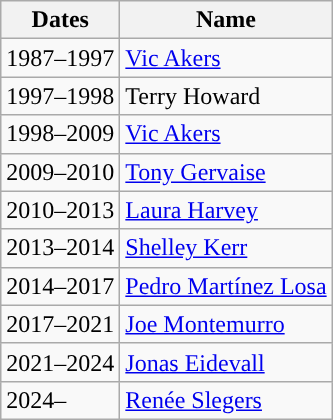<table class="wikitable">
<tr>
<th>Dates</th>
<th>Name</th>
</tr>
<tr>
<td>1987–1997</td>
<td> <a href='#'>Vic Akers</a></td>
</tr>
<tr>
<td>1997–1998</td>
<td> Terry Howard</td>
</tr>
<tr>
<td>1998–2009</td>
<td> <a href='#'>Vic Akers</a></td>
</tr>
<tr>
<td>2009–2010</td>
<td> <a href='#'>Tony Gervaise</a></td>
</tr>
<tr>
<td>2010–2013</td>
<td> <a href='#'>Laura Harvey</a></td>
</tr>
<tr>
<td>2013–2014</td>
<td> <a href='#'>Shelley Kerr</a></td>
</tr>
<tr>
<td>2014–2017</td>
<td> <a href='#'>Pedro Martínez Losa</a></td>
</tr>
<tr>
<td>2017–2021</td>
<td> <a href='#'>Joe Montemurro</a></td>
</tr>
<tr>
<td>2021–2024</td>
<td> <a href='#'>Jonas Eidevall</a></td>
</tr>
<tr>
<td>2024–</td>
<td> <a href='#'>Renée Slegers</a></td>
</tr>
</table>
